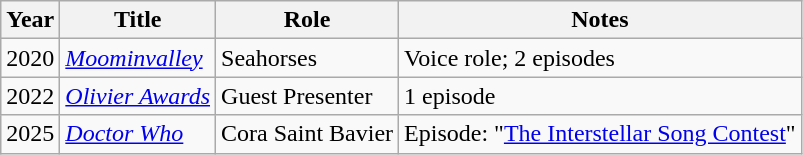<table class="wikitable sortable plainrowheaders">
<tr>
<th scope="col">Year</th>
<th scope="col">Title</th>
<th scope="col">Role</th>
<th scope="col">Notes</th>
</tr>
<tr>
<td>2020</td>
<td><em><a href='#'>Moominvalley</a></em></td>
<td>Seahorses</td>
<td>Voice role; 2 episodes</td>
</tr>
<tr>
<td>2022</td>
<td><em><a href='#'>Olivier Awards</a></em></td>
<td>Guest Presenter</td>
<td>1 episode</td>
</tr>
<tr>
<td>2025</td>
<td><em><a href='#'>Doctor Who</a></em></td>
<td>Cora Saint Bavier</td>
<td>Episode: "<a href='#'>The Interstellar Song Contest</a>"</td>
</tr>
</table>
